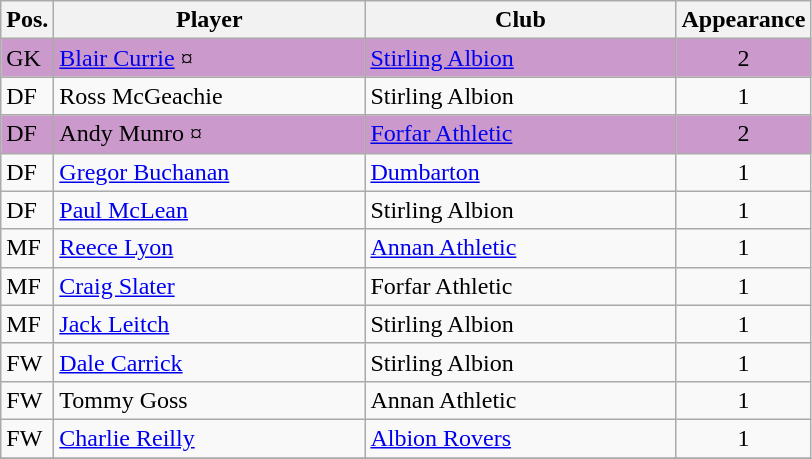<table class="wikitable">
<tr>
<th>Pos.</th>
<th>Player</th>
<th>Club</th>
<th>Appearance</th>
</tr>
<tr style="background:#cc99cc;">
<td>GK</td>
<td style="width:200px;"><a href='#'>Blair Currie</a> ¤</td>
<td style="width:200px;"><a href='#'>Stirling Albion</a></td>
<td align="center">2</td>
</tr>
<tr>
<td>DF</td>
<td>Ross McGeachie</td>
<td>Stirling Albion</td>
<td align="center">1</td>
</tr>
<tr style="background:#cc99cc;">
<td>DF</td>
<td>Andy Munro ¤</td>
<td><a href='#'>Forfar Athletic</a></td>
<td align="center">2</td>
</tr>
<tr>
<td>DF</td>
<td><a href='#'>Gregor Buchanan</a></td>
<td><a href='#'>Dumbarton</a></td>
<td align="center">1</td>
</tr>
<tr>
<td>DF</td>
<td><a href='#'>Paul McLean</a></td>
<td>Stirling Albion</td>
<td align="center">1</td>
</tr>
<tr>
<td>MF</td>
<td><a href='#'>Reece Lyon</a></td>
<td><a href='#'>Annan Athletic</a></td>
<td align="center">1</td>
</tr>
<tr>
<td>MF</td>
<td><a href='#'>Craig Slater</a></td>
<td>Forfar Athletic</td>
<td align="center">1</td>
</tr>
<tr>
<td>MF</td>
<td><a href='#'>Jack Leitch</a></td>
<td>Stirling Albion</td>
<td align="center">1</td>
</tr>
<tr>
<td>FW</td>
<td><a href='#'>Dale Carrick</a></td>
<td>Stirling Albion</td>
<td align="center">1</td>
</tr>
<tr>
<td>FW</td>
<td>Tommy Goss</td>
<td>Annan Athletic</td>
<td align="center">1</td>
</tr>
<tr>
<td>FW</td>
<td><a href='#'>Charlie Reilly</a></td>
<td><a href='#'>Albion Rovers</a></td>
<td align="center">1</td>
</tr>
<tr>
</tr>
</table>
